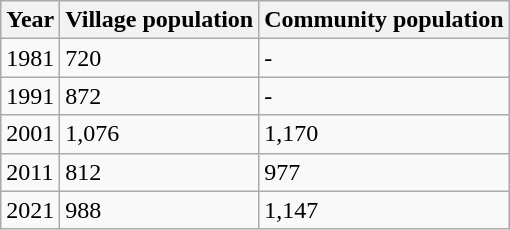<table class="wikitable">
<tr>
<th>Year</th>
<th>Village population</th>
<th>Community population</th>
</tr>
<tr>
<td>1981</td>
<td>720</td>
<td>-</td>
</tr>
<tr>
<td>1991</td>
<td>872</td>
<td>-</td>
</tr>
<tr>
<td>2001</td>
<td>1,076</td>
<td>1,170</td>
</tr>
<tr>
<td>2011</td>
<td>812</td>
<td>977</td>
</tr>
<tr>
<td>2021</td>
<td>988</td>
<td>1,147</td>
</tr>
</table>
